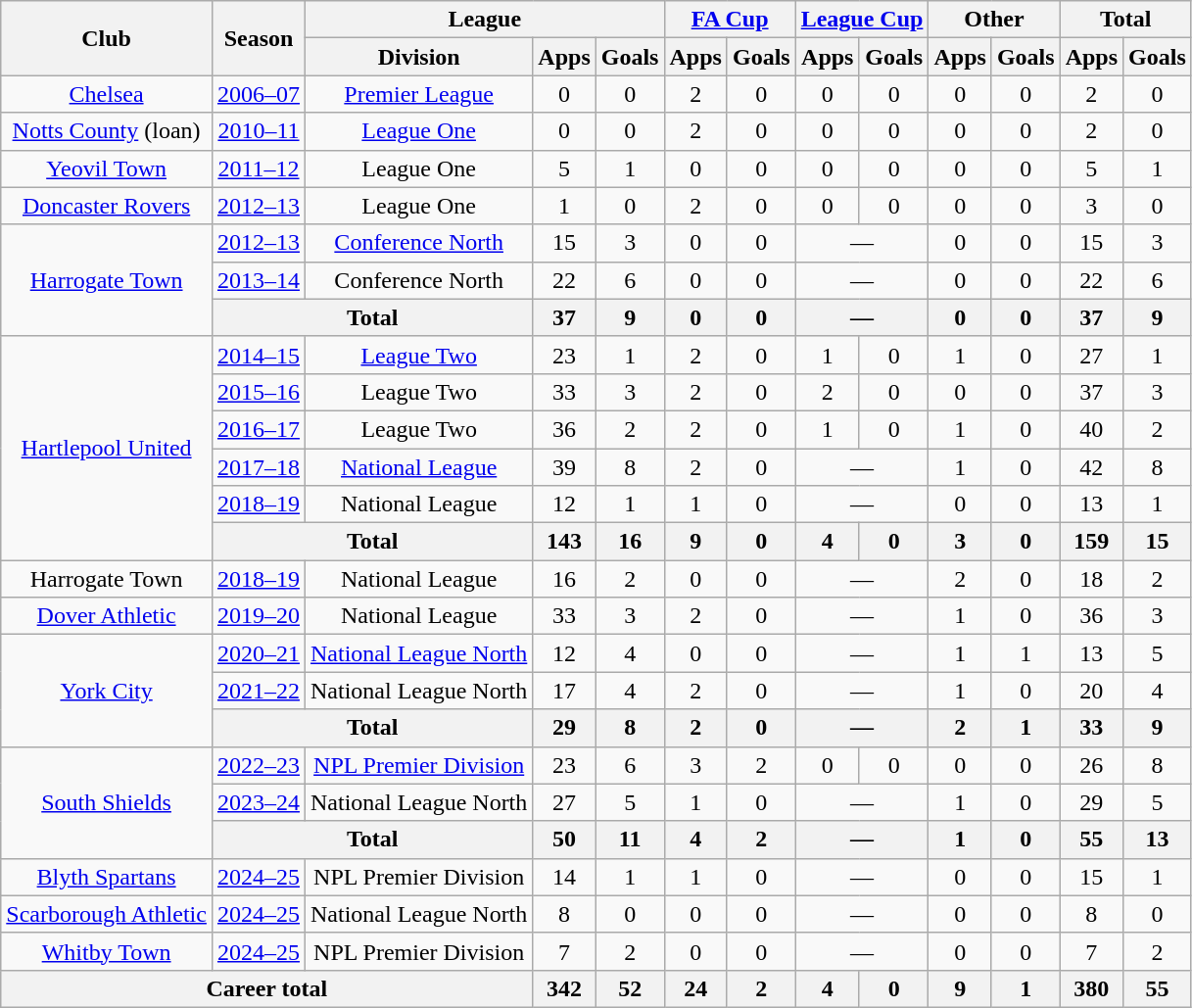<table class="wikitable" style="text-align:center">
<tr>
<th rowspan="2">Club</th>
<th rowspan="2">Season</th>
<th colspan="3">League</th>
<th colspan="2"><a href='#'>FA Cup</a></th>
<th colspan="2"><a href='#'>League Cup</a></th>
<th colspan="2">Other</th>
<th colspan="2">Total</th>
</tr>
<tr>
<th>Division</th>
<th>Apps</th>
<th>Goals</th>
<th>Apps</th>
<th>Goals</th>
<th>Apps</th>
<th>Goals</th>
<th>Apps</th>
<th>Goals</th>
<th>Apps</th>
<th>Goals</th>
</tr>
<tr>
<td><a href='#'>Chelsea</a></td>
<td><a href='#'>2006–07</a></td>
<td><a href='#'>Premier League</a></td>
<td>0</td>
<td>0</td>
<td>2</td>
<td>0</td>
<td>0</td>
<td>0</td>
<td>0</td>
<td>0</td>
<td>2</td>
<td>0</td>
</tr>
<tr>
<td><a href='#'>Notts County</a> (loan)</td>
<td><a href='#'>2010–11</a></td>
<td><a href='#'>League One</a></td>
<td>0</td>
<td>0</td>
<td>2</td>
<td>0</td>
<td>0</td>
<td>0</td>
<td>0</td>
<td>0</td>
<td>2</td>
<td>0</td>
</tr>
<tr>
<td><a href='#'>Yeovil Town</a></td>
<td><a href='#'>2011–12</a></td>
<td>League One</td>
<td>5</td>
<td>1</td>
<td>0</td>
<td>0</td>
<td>0</td>
<td>0</td>
<td>0</td>
<td>0</td>
<td>5</td>
<td>1</td>
</tr>
<tr>
<td><a href='#'>Doncaster Rovers</a></td>
<td><a href='#'>2012–13</a></td>
<td>League One</td>
<td>1</td>
<td>0</td>
<td>2</td>
<td>0</td>
<td>0</td>
<td>0</td>
<td>0</td>
<td>0</td>
<td>3</td>
<td>0</td>
</tr>
<tr>
<td rowspan="3"><a href='#'>Harrogate Town</a></td>
<td><a href='#'>2012–13</a></td>
<td><a href='#'>Conference North</a></td>
<td>15</td>
<td>3</td>
<td>0</td>
<td>0</td>
<td colspan="2">—</td>
<td>0</td>
<td>0</td>
<td>15</td>
<td>3</td>
</tr>
<tr>
<td><a href='#'>2013–14</a></td>
<td>Conference North</td>
<td>22</td>
<td>6</td>
<td>0</td>
<td>0</td>
<td colspan="2">—</td>
<td>0</td>
<td>0</td>
<td>22</td>
<td>6</td>
</tr>
<tr>
<th colspan="2">Total</th>
<th>37</th>
<th>9</th>
<th>0</th>
<th>0</th>
<th colspan="2">—</th>
<th>0</th>
<th>0</th>
<th>37</th>
<th>9</th>
</tr>
<tr>
<td rowspan="6"><a href='#'>Hartlepool United</a></td>
<td><a href='#'>2014–15</a></td>
<td><a href='#'>League Two</a></td>
<td>23</td>
<td>1</td>
<td>2</td>
<td>0</td>
<td>1</td>
<td>0</td>
<td>1</td>
<td>0</td>
<td>27</td>
<td>1</td>
</tr>
<tr>
<td><a href='#'>2015–16</a></td>
<td>League Two</td>
<td>33</td>
<td>3</td>
<td>2</td>
<td>0</td>
<td>2</td>
<td>0</td>
<td>0</td>
<td>0</td>
<td>37</td>
<td>3</td>
</tr>
<tr>
<td><a href='#'>2016–17</a></td>
<td>League Two</td>
<td>36</td>
<td>2</td>
<td>2</td>
<td>0</td>
<td>1</td>
<td>0</td>
<td>1</td>
<td>0</td>
<td>40</td>
<td>2</td>
</tr>
<tr>
<td><a href='#'>2017–18</a></td>
<td><a href='#'>National League</a></td>
<td>39</td>
<td>8</td>
<td>2</td>
<td>0</td>
<td colspan="2">—</td>
<td>1</td>
<td>0</td>
<td>42</td>
<td>8</td>
</tr>
<tr>
<td><a href='#'>2018–19</a></td>
<td>National League</td>
<td>12</td>
<td>1</td>
<td>1</td>
<td>0</td>
<td colspan="2">—</td>
<td>0</td>
<td>0</td>
<td>13</td>
<td>1</td>
</tr>
<tr>
<th colspan="2">Total</th>
<th>143</th>
<th>16</th>
<th>9</th>
<th>0</th>
<th>4</th>
<th>0</th>
<th>3</th>
<th>0</th>
<th>159</th>
<th>15</th>
</tr>
<tr>
<td>Harrogate Town</td>
<td><a href='#'>2018–19</a></td>
<td>National League</td>
<td>16</td>
<td>2</td>
<td>0</td>
<td>0</td>
<td colspan="2">—</td>
<td>2</td>
<td>0</td>
<td>18</td>
<td>2</td>
</tr>
<tr>
<td><a href='#'>Dover Athletic</a></td>
<td><a href='#'>2019–20</a></td>
<td>National League</td>
<td>33</td>
<td>3</td>
<td>2</td>
<td>0</td>
<td colspan="2">—</td>
<td>1</td>
<td>0</td>
<td>36</td>
<td>3</td>
</tr>
<tr>
<td rowspan="3"><a href='#'>York City</a></td>
<td><a href='#'>2020–21</a></td>
<td><a href='#'>National League North</a></td>
<td>12</td>
<td>4</td>
<td>0</td>
<td>0</td>
<td colspan="2">—</td>
<td>1</td>
<td>1</td>
<td>13</td>
<td>5</td>
</tr>
<tr>
<td><a href='#'>2021–22</a></td>
<td>National League North</td>
<td>17</td>
<td>4</td>
<td>2</td>
<td>0</td>
<td colspan="2">—</td>
<td>1</td>
<td>0</td>
<td>20</td>
<td>4</td>
</tr>
<tr>
<th colspan="2">Total</th>
<th>29</th>
<th>8</th>
<th>2</th>
<th>0</th>
<th colspan="2">—</th>
<th>2</th>
<th>1</th>
<th>33</th>
<th>9</th>
</tr>
<tr>
<td rowspan="3"><a href='#'>South Shields</a></td>
<td><a href='#'>2022–23</a></td>
<td><a href='#'>NPL Premier Division</a></td>
<td>23</td>
<td>6</td>
<td>3</td>
<td>2</td>
<td>0</td>
<td>0</td>
<td>0</td>
<td>0</td>
<td>26</td>
<td>8</td>
</tr>
<tr>
<td><a href='#'>2023–24</a></td>
<td>National League North</td>
<td>27</td>
<td>5</td>
<td>1</td>
<td>0</td>
<td colspan="2">—</td>
<td>1</td>
<td>0</td>
<td>29</td>
<td>5</td>
</tr>
<tr>
<th colspan="2">Total</th>
<th>50</th>
<th>11</th>
<th>4</th>
<th>2</th>
<th colspan="2">—</th>
<th>1</th>
<th>0</th>
<th>55</th>
<th>13</th>
</tr>
<tr>
<td><a href='#'>Blyth Spartans</a></td>
<td><a href='#'>2024–25</a></td>
<td>NPL Premier Division</td>
<td>14</td>
<td>1</td>
<td>1</td>
<td>0</td>
<td colspan="2">—</td>
<td>0</td>
<td>0</td>
<td>15</td>
<td>1</td>
</tr>
<tr>
<td><a href='#'>Scarborough Athletic</a></td>
<td><a href='#'>2024–25</a></td>
<td>National League North</td>
<td>8</td>
<td>0</td>
<td>0</td>
<td>0</td>
<td colspan="2">—</td>
<td>0</td>
<td>0</td>
<td>8</td>
<td>0</td>
</tr>
<tr>
<td><a href='#'>Whitby Town</a></td>
<td><a href='#'>2024–25</a></td>
<td>NPL Premier Division</td>
<td>7</td>
<td>2</td>
<td>0</td>
<td>0</td>
<td colspan="2">—</td>
<td>0</td>
<td>0</td>
<td>7</td>
<td>2</td>
</tr>
<tr>
<th colspan="3">Career total</th>
<th>342</th>
<th>52</th>
<th>24</th>
<th>2</th>
<th>4</th>
<th>0</th>
<th>9</th>
<th>1</th>
<th>380</th>
<th>55</th>
</tr>
</table>
